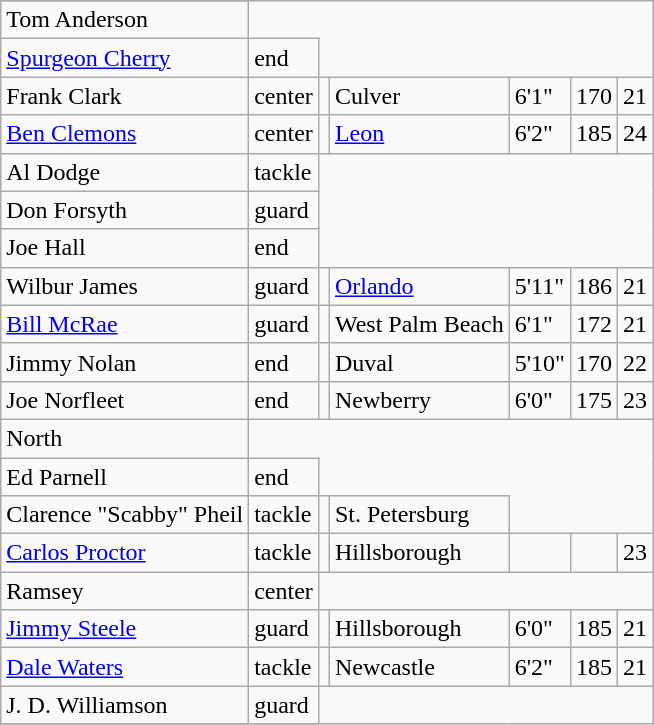<table class="wikitable">
<tr>
</tr>
<tr>
<td>Tom Anderson</td>
</tr>
<tr>
<td><a href='#'>Spurgeon Cherry</a></td>
<td>end</td>
</tr>
<tr>
<td>Frank Clark</td>
<td>center</td>
<td></td>
<td>Culver</td>
<td>6'1"</td>
<td>170</td>
<td>21</td>
</tr>
<tr>
<td><a href='#'>Ben Clemons</a></td>
<td>center</td>
<td></td>
<td><a href='#'>Leon</a></td>
<td>6'2"</td>
<td>185</td>
<td>24</td>
</tr>
<tr>
<td>Al Dodge</td>
<td>tackle</td>
</tr>
<tr>
<td>Don Forsyth</td>
<td>guard</td>
</tr>
<tr>
<td>Joe Hall</td>
<td>end</td>
</tr>
<tr>
<td>Wilbur James</td>
<td>guard</td>
<td></td>
<td><a href='#'>Orlando</a></td>
<td>5'11"</td>
<td>186</td>
<td>21</td>
</tr>
<tr>
<td><a href='#'>Bill McRae</a></td>
<td>guard</td>
<td></td>
<td>West Palm Beach</td>
<td>6'1"</td>
<td>172</td>
<td>21</td>
</tr>
<tr>
<td>Jimmy Nolan</td>
<td>end</td>
<td></td>
<td>Duval</td>
<td>5'10"</td>
<td>170</td>
<td>22</td>
</tr>
<tr>
<td>Joe Norfleet</td>
<td>end</td>
<td></td>
<td>Newberry</td>
<td>6'0"</td>
<td>175</td>
<td>23</td>
</tr>
<tr>
<td>North</td>
</tr>
<tr>
<td>Ed Parnell</td>
<td>end</td>
</tr>
<tr>
<td>Clarence "Scabby" Pheil</td>
<td>tackle</td>
<td></td>
<td>St. Petersburg</td>
</tr>
<tr>
<td><a href='#'>Carlos Proctor</a></td>
<td>tackle</td>
<td></td>
<td>Hillsborough</td>
<td></td>
<td></td>
<td>23</td>
</tr>
<tr>
<td>Ramsey</td>
<td>center</td>
</tr>
<tr>
<td><a href='#'>Jimmy Steele</a></td>
<td>guard</td>
<td></td>
<td>Hillsborough</td>
<td>6'0"</td>
<td>185</td>
<td>21</td>
</tr>
<tr>
<td><a href='#'>Dale Waters</a></td>
<td>tackle</td>
<td></td>
<td>Newcastle</td>
<td>6'2"</td>
<td>185</td>
<td>21</td>
</tr>
<tr>
<td>J. D. Williamson</td>
<td>guard</td>
</tr>
<tr>
</tr>
</table>
